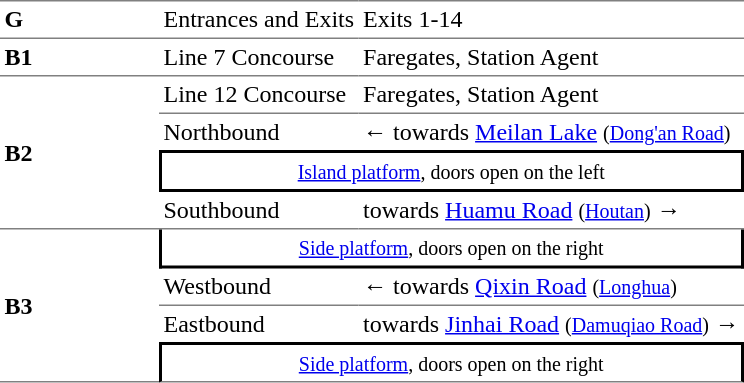<table cellspacing=0 cellpadding=3>
<tr>
<td style="border-top:solid 1px gray;border-bottom:solid 1px gray;" width=100><strong>G</strong></td>
<td style="border-top:solid 1px gray;border-bottom:solid 1px gray;">Entrances and Exits</td>
<td style="border-top:solid 1px gray;border-bottom:solid 1px gray;">Exits 1-14</td>
</tr>
<tr>
<td style="border-bottom:solid 1px gray;"><strong>B1</strong></td>
<td style="border-bottom:solid 1px gray;">Line 7 Concourse</td>
<td style="border-bottom:solid 1px gray;">Faregates, Station Agent</td>
</tr>
<tr>
<td style="border-bottom:solid 1px gray;" rowspan=4><strong>B2</strong></td>
<td style="border-bottom:solid 1px gray;">Line 12 Concourse</td>
<td style="border-bottom:solid 1px gray;">Faregates, Station Agent</td>
</tr>
<tr>
<td>Northbound</td>
<td>←  towards <a href='#'>Meilan Lake</a> <small>(<a href='#'>Dong'an Road</a>)</small></td>
</tr>
<tr>
<td style="border-right:solid 2px black;border-left:solid 2px black;border-top:solid 2px black;border-bottom:solid 2px black;text-align:center;" colspan=2><small><a href='#'>Island platform</a>, doors open on the left</small></td>
</tr>
<tr>
<td style="border-bottom:solid 1px gray;">Southbound</td>
<td style="border-bottom:solid 1px gray;">  towards <a href='#'>Huamu Road</a> <small>(<a href='#'>Houtan</a>)</small> →</td>
</tr>
<tr>
<td style="border-bottom:solid 1px gray;" rowspan=4><strong>B3</strong></td>
<td style="border-right:solid 2px black;border-left:solid 2px black;border-bottom:solid 2px black;text-align:center;" colspan=2><small><a href='#'>Side platform</a>, doors open on the right</small></td>
</tr>
<tr>
<td style="border-bottom:solid 1px gray;">Westbound</td>
<td style="border-bottom:solid 1px gray;">←  towards <a href='#'>Qixin Road</a> <small>(<a href='#'>Longhua</a>)</small></td>
</tr>
<tr>
<td>Eastbound</td>
<td>  towards <a href='#'>Jinhai Road</a> <small>(<a href='#'>Damuqiao Road</a>)</small> →</td>
</tr>
<tr>
<td style="border-right:solid 2px black;border-left:solid 2px black;border-top:solid 2px black;border-bottom:solid 1px gray;text-align:center;" colspan=2><small><a href='#'>Side platform</a>, doors open on the right</small></td>
</tr>
</table>
